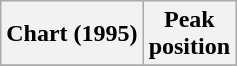<table class="wikitable plainrowheaders">
<tr>
<th>Chart (1995)</th>
<th>Peak<br>position</th>
</tr>
<tr>
</tr>
</table>
